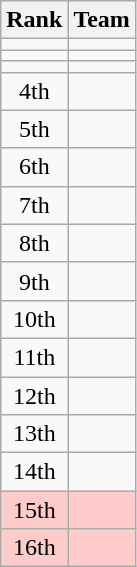<table class=wikitable style="text-align:center;">
<tr>
<th>Rank</th>
<th>Team</th>
</tr>
<tr>
<td></td>
<td align=left></td>
</tr>
<tr>
<td></td>
<td align=left></td>
</tr>
<tr>
<td></td>
<td align=left></td>
</tr>
<tr>
<td>4th</td>
<td align=left></td>
</tr>
<tr>
<td>5th</td>
<td align=left></td>
</tr>
<tr>
<td>6th</td>
<td align=left></td>
</tr>
<tr>
<td>7th</td>
<td align=left></td>
</tr>
<tr>
<td>8th</td>
<td align=left></td>
</tr>
<tr>
<td>9th</td>
<td align=left></td>
</tr>
<tr>
<td>10th</td>
<td align=left></td>
</tr>
<tr>
<td>11th</td>
<td align=left></td>
</tr>
<tr>
<td>12th</td>
<td align=left></td>
</tr>
<tr>
<td>13th</td>
<td align=left></td>
</tr>
<tr>
<td>14th</td>
<td align=left></td>
</tr>
<tr bgcolor=#ffcccc>
<td>15th</td>
<td align=left></td>
</tr>
<tr bgcolor=#ffcccc>
<td>16th</td>
<td align=left></td>
</tr>
</table>
